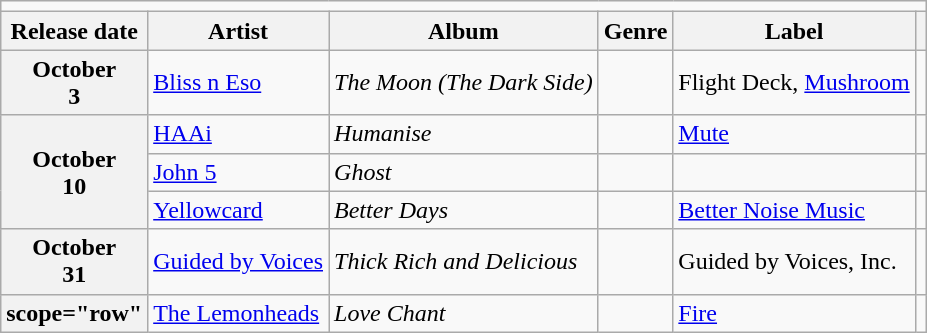<table class="wikitable plainrowheaders">
<tr>
<td colspan="6" style="text-align:center;"></td>
</tr>
<tr>
<th scope="col">Release date</th>
<th scope="col">Artist</th>
<th scope="col">Album</th>
<th scope="col">Genre</th>
<th scope="col">Label</th>
<th scope="col"></th>
</tr>
<tr>
<th scope="row" style="text-align:center;">October<br>3</th>
<td><a href='#'>Bliss n Eso</a></td>
<td><em>The Moon (The Dark Side)</em></td>
<td></td>
<td>Flight Deck, <a href='#'>Mushroom</a></td>
<td></td>
</tr>
<tr>
<th scope="row" rowspan="3" style="text-align:center;">October<br>10</th>
<td><a href='#'>HAAi</a></td>
<td><em>Humanise</em></td>
<td></td>
<td><a href='#'>Mute</a></td>
<td></td>
</tr>
<tr>
<td><a href='#'>John 5</a></td>
<td><em>Ghost</em></td>
<td></td>
<td></td>
<td></td>
</tr>
<tr>
<td><a href='#'>Yellowcard</a></td>
<td><em>Better Days</em></td>
<td></td>
<td><a href='#'>Better Noise Music</a></td>
<td></td>
</tr>
<tr>
<th scope="row" style="text-align:center;">October<br>31</th>
<td><a href='#'>Guided by Voices</a></td>
<td><em>Thick Rich and Delicious</em></td>
<td></td>
<td>Guided by Voices, Inc.</td>
<td></td>
</tr>
<tr>
<th>scope="row" </th>
<td><a href='#'>The Lemonheads</a></td>
<td><em>Love Chant</em></td>
<td></td>
<td><a href='#'>Fire</a></td>
<td></td>
</tr>
</table>
